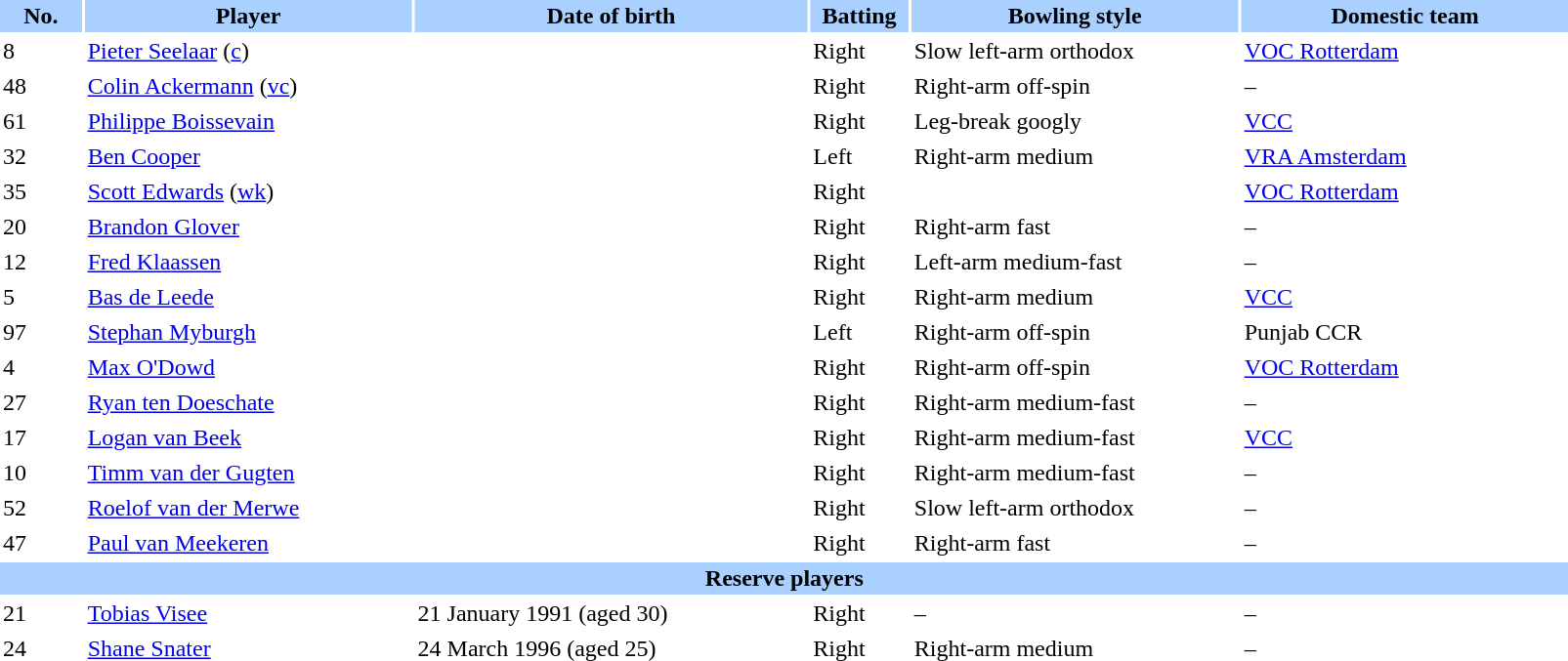<table class="sortable" style="width:85%;" border="0" cellspacing="2" cellpadding="2">
<tr style="background:#aad0ff;">
<th scope="col" width="5%">No.</th>
<th width=20%>Player</th>
<th width=24%>Date of birth</th>
<th width=6%>Batting</th>
<th width=20%>Bowling style</th>
<th width=20%>Domestic team</th>
</tr>
<tr>
<td>8</td>
<td><a href='#'>Pieter Seelaar</a> (<a href='#'>c</a>)</td>
<td></td>
<td>Right</td>
<td>Slow left-arm orthodox</td>
<td><a href='#'>VOC Rotterdam</a></td>
</tr>
<tr>
<td>48</td>
<td><a href='#'>Colin Ackermann</a> (<a href='#'>vc</a>)</td>
<td></td>
<td>Right</td>
<td>Right-arm off-spin</td>
<td>–</td>
</tr>
<tr>
<td>61</td>
<td><a href='#'>Philippe Boissevain</a></td>
<td></td>
<td>Right</td>
<td>Leg-break googly</td>
<td><a href='#'>VCC</a></td>
</tr>
<tr>
<td>32</td>
<td><a href='#'>Ben Cooper</a></td>
<td></td>
<td>Left</td>
<td>Right-arm medium</td>
<td><a href='#'>VRA Amsterdam</a></td>
</tr>
<tr>
<td>35</td>
<td><a href='#'>Scott Edwards</a> (<a href='#'>wk</a>)</td>
<td></td>
<td>Right</td>
<td></td>
<td><a href='#'>VOC Rotterdam</a></td>
</tr>
<tr>
<td>20</td>
<td><a href='#'>Brandon Glover</a></td>
<td></td>
<td>Right</td>
<td>Right-arm fast</td>
<td>–</td>
</tr>
<tr>
<td>12</td>
<td><a href='#'>Fred Klaassen</a></td>
<td></td>
<td>Right</td>
<td>Left-arm medium-fast</td>
<td>–</td>
</tr>
<tr>
<td>5</td>
<td><a href='#'>Bas de Leede</a></td>
<td></td>
<td>Right</td>
<td>Right-arm medium</td>
<td><a href='#'>VCC</a></td>
</tr>
<tr>
<td>97</td>
<td><a href='#'>Stephan Myburgh</a></td>
<td></td>
<td>Left</td>
<td>Right-arm off-spin</td>
<td>Punjab CCR</td>
</tr>
<tr>
<td>4</td>
<td><a href='#'>Max O'Dowd</a></td>
<td></td>
<td>Right</td>
<td>Right-arm off-spin</td>
<td><a href='#'>VOC Rotterdam</a></td>
</tr>
<tr>
<td>27</td>
<td><a href='#'>Ryan ten Doeschate</a></td>
<td></td>
<td>Right</td>
<td>Right-arm medium-fast</td>
<td>–</td>
</tr>
<tr>
<td>17</td>
<td><a href='#'>Logan van Beek</a></td>
<td></td>
<td>Right</td>
<td>Right-arm medium-fast</td>
<td><a href='#'>VCC</a></td>
</tr>
<tr>
<td>10</td>
<td><a href='#'>Timm van der Gugten</a></td>
<td></td>
<td>Right</td>
<td>Right-arm medium-fast</td>
<td>–</td>
</tr>
<tr>
<td>52</td>
<td><a href='#'>Roelof van der Merwe</a></td>
<td></td>
<td>Right</td>
<td>Slow left-arm orthodox</td>
<td>–</td>
</tr>
<tr>
<td>47</td>
<td><a href='#'>Paul van Meekeren</a></td>
<td></td>
<td>Right</td>
<td>Right-arm fast</td>
<td>–</td>
</tr>
<tr class=sortbottom style="background:#aad0ff;">
<th colspan=6>Reserve players</th>
</tr>
<tr class=sortbottom>
<td>21</td>
<td><a href='#'>Tobias Visee</a></td>
<td>21 January 1991 (aged 30)</td>
<td>Right</td>
<td>–</td>
<td>–</td>
</tr>
<tr>
<td>24</td>
<td><a href='#'>Shane Snater</a></td>
<td>24 March 1996 (aged 25)</td>
<td>Right</td>
<td>Right-arm medium</td>
<td>–</td>
</tr>
</table>
